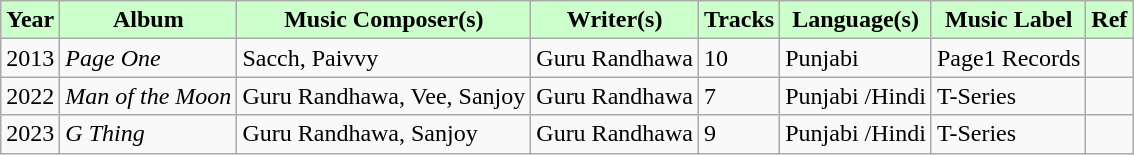<table class="wikitable plainrowheaders">
<tr style="background:#cfc; text-align:center;">
<td><strong>Year</strong></td>
<td><strong>Album</strong></td>
<td><strong>Music Composer(s)</strong></td>
<td><strong>Writer(s)</strong></td>
<td><strong>Tracks</strong></td>
<td><strong>Language(s)</strong></td>
<td><strong>Music Label</strong></td>
<td><strong>Ref</strong></td>
</tr>
<tr>
<td rowspan="1">2013</td>
<td><em>Page One</em></td>
<td>Sacch, Paivvy</td>
<td>Guru Randhawa</td>
<td>10</td>
<td>Punjabi</td>
<td>Page1 Records</td>
<td></td>
</tr>
<tr>
<td>2022</td>
<td><em>Man of the Moon</em></td>
<td>Guru Randhawa, Vee, Sanjoy</td>
<td>Guru Randhawa</td>
<td>7</td>
<td>Punjabi /Hindi</td>
<td>T-Series</td>
<td></td>
</tr>
<tr>
<td>2023</td>
<td><em>G Thing</em></td>
<td>Guru Randhawa, Sanjoy</td>
<td>Guru Randhawa</td>
<td>9</td>
<td>Punjabi /Hindi</td>
<td>T-Series</td>
<td></td>
</tr>
</table>
